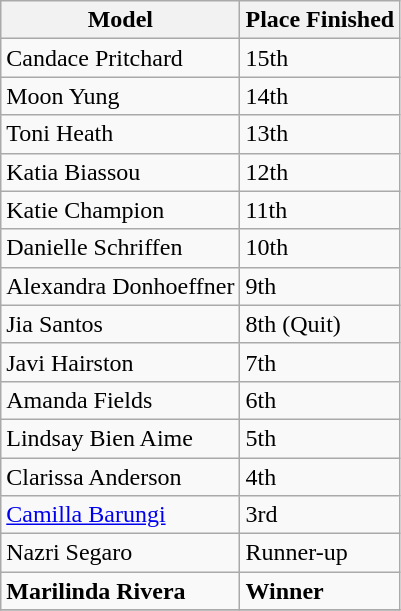<table class="wikitable sortable">
<tr>
<th>Model</th>
<th>Place Finished</th>
</tr>
<tr>
<td>Candace Pritchard</td>
<td>15th</td>
</tr>
<tr>
<td>Moon Yung</td>
<td>14th</td>
</tr>
<tr>
<td>Toni Heath</td>
<td>13th</td>
</tr>
<tr>
<td>Katia Biassou</td>
<td>12th</td>
</tr>
<tr>
<td>Katie Champion</td>
<td>11th</td>
</tr>
<tr>
<td>Danielle Schriffen</td>
<td>10th</td>
</tr>
<tr>
<td>Alexandra Donhoeffner</td>
<td>9th</td>
</tr>
<tr>
<td>Jia Santos</td>
<td>8th (Quit)</td>
</tr>
<tr>
<td>Javi Hairston</td>
<td>7th</td>
</tr>
<tr>
<td>Amanda Fields</td>
<td>6th</td>
</tr>
<tr>
<td>Lindsay Bien Aime</td>
<td>5th</td>
</tr>
<tr>
<td>Clarissa Anderson</td>
<td>4th</td>
</tr>
<tr>
<td><a href='#'>Camilla Barungi</a></td>
<td>3rd</td>
</tr>
<tr>
<td>Nazri Segaro</td>
<td>Runner-up</td>
</tr>
<tr>
<td><strong>Marilinda Rivera</strong></td>
<td><strong>Winner</strong></td>
</tr>
<tr>
</tr>
</table>
